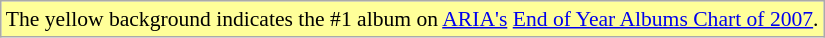<table class="wikitable" style="font-size:90%;">
<tr>
<td style="background-color:#FFFF99">The yellow background indicates the #1 album on <a href='#'>ARIA's</a> <a href='#'>End of Year Albums Chart of 2007</a>.</td>
</tr>
</table>
